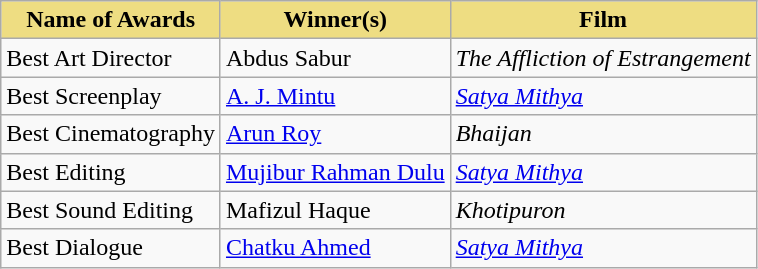<table class="wikitable">
<tr>
<th style="background:#EEDD82;">Name of Awards</th>
<th style="background:#EEDD82;">Winner(s)</th>
<th style="background:#EEDD82;">Film</th>
</tr>
<tr>
<td>Best Art Director</td>
<td>Abdus Sabur</td>
<td><em>The Affliction of Estrangement</em></td>
</tr>
<tr>
<td>Best Screenplay</td>
<td><a href='#'>A. J. Mintu</a></td>
<td><em><a href='#'>Satya Mithya</a></em></td>
</tr>
<tr>
<td>Best Cinematography</td>
<td><a href='#'>Arun Roy</a></td>
<td><em>Bhaijan</em></td>
</tr>
<tr>
<td>Best Editing</td>
<td><a href='#'>Mujibur Rahman Dulu</a></td>
<td><em><a href='#'>Satya Mithya</a></em></td>
</tr>
<tr>
<td>Best Sound Editing</td>
<td>Mafizul Haque</td>
<td><em>Khotipuron</em></td>
</tr>
<tr>
<td>Best Dialogue</td>
<td><a href='#'>Chatku Ahmed</a></td>
<td><em><a href='#'>Satya Mithya</a></em></td>
</tr>
</table>
